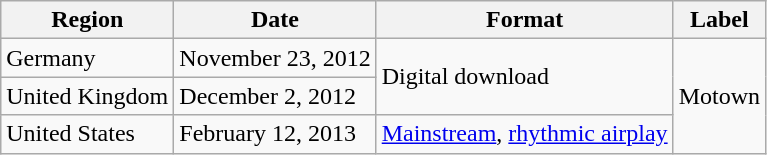<table class=wikitable>
<tr>
<th>Region</th>
<th>Date</th>
<th>Format</th>
<th>Label</th>
</tr>
<tr>
<td>Germany</td>
<td>November 23, 2012</td>
<td rowspan="2">Digital download</td>
<td rowspan="3">Motown</td>
</tr>
<tr>
<td>United Kingdom</td>
<td>December 2, 2012</td>
</tr>
<tr>
<td>United States</td>
<td>February 12, 2013</td>
<td><a href='#'>Mainstream</a>, <a href='#'>rhythmic airplay</a></td>
</tr>
</table>
